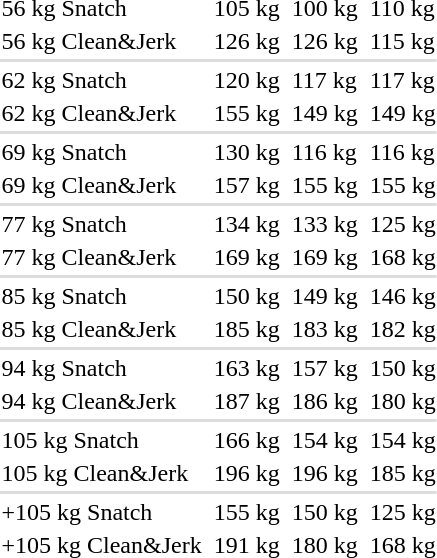<table>
<tr>
<td>56 kg Snatch</td>
<td></td>
<td>105 kg</td>
<td></td>
<td>100 kg</td>
<td></td>
<td>110 kg</td>
</tr>
<tr>
<td>56 kg Clean&Jerk</td>
<td></td>
<td>126 kg</td>
<td></td>
<td>126 kg</td>
<td></td>
<td>115 kg</td>
</tr>
<tr bgcolor=#DDDDDD>
<td colspan=7></td>
</tr>
<tr>
<td>62 kg Snatch</td>
<td></td>
<td>120 kg</td>
<td></td>
<td>117 kg</td>
<td></td>
<td>117 kg</td>
</tr>
<tr>
<td>62 kg Clean&Jerk</td>
<td></td>
<td>155 kg</td>
<td></td>
<td>149 kg</td>
<td></td>
<td>149 kg</td>
</tr>
<tr bgcolor=#DDDDDD>
<td colspan=7></td>
</tr>
<tr>
<td>69 kg Snatch</td>
<td></td>
<td>130 kg</td>
<td></td>
<td>116 kg</td>
<td></td>
<td>116 kg</td>
</tr>
<tr>
<td>69 kg Clean&Jerk</td>
<td></td>
<td>157 kg</td>
<td></td>
<td>155 kg</td>
<td></td>
<td>155 kg</td>
</tr>
<tr bgcolor=#DDDDDD>
<td colspan=7></td>
</tr>
<tr>
<td>77 kg Snatch</td>
<td></td>
<td>134 kg</td>
<td></td>
<td>133 kg</td>
<td></td>
<td>125 kg</td>
</tr>
<tr>
<td>77 kg Clean&Jerk</td>
<td></td>
<td>169 kg</td>
<td></td>
<td>169 kg</td>
<td></td>
<td>168 kg</td>
</tr>
<tr bgcolor=#DDDDDD>
<td colspan=7></td>
</tr>
<tr>
<td>85 kg Snatch</td>
<td></td>
<td>150 kg</td>
<td></td>
<td>149 kg</td>
<td></td>
<td>146 kg</td>
</tr>
<tr>
<td>85 kg Clean&Jerk</td>
<td></td>
<td>185 kg</td>
<td></td>
<td>183 kg</td>
<td></td>
<td>182 kg</td>
</tr>
<tr bgcolor=#DDDDDD>
<td colspan=7></td>
</tr>
<tr>
<td>94 kg Snatch</td>
<td></td>
<td>163 kg</td>
<td></td>
<td>157 kg</td>
<td></td>
<td>150 kg</td>
</tr>
<tr>
<td>94 kg Clean&Jerk</td>
<td></td>
<td>187 kg</td>
<td></td>
<td>186 kg</td>
<td></td>
<td>180 kg</td>
</tr>
<tr bgcolor=#DDDDDD>
<td colspan=7></td>
</tr>
<tr>
<td>105 kg Snatch</td>
<td></td>
<td>166 kg</td>
<td></td>
<td>154 kg</td>
<td></td>
<td>154 kg</td>
</tr>
<tr>
<td>105 kg Clean&Jerk</td>
<td></td>
<td>196 kg</td>
<td></td>
<td>196 kg</td>
<td></td>
<td>185 kg</td>
</tr>
<tr bgcolor=#DDDDDD>
<td colspan=7></td>
</tr>
<tr>
<td>+105 kg Snatch</td>
<td></td>
<td>155 kg</td>
<td></td>
<td>150 kg</td>
<td></td>
<td>125 kg</td>
</tr>
<tr>
<td>+105 kg Clean&Jerk</td>
<td></td>
<td>191 kg</td>
<td></td>
<td>180 kg</td>
<td></td>
<td>168 kg</td>
</tr>
<tr>
</tr>
</table>
